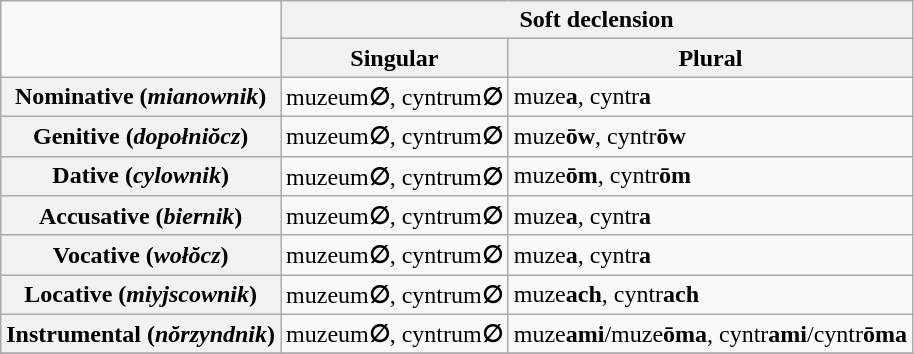<table class="wikitable">
<tr>
<td rowspan="2"></td>
<th colspan="2">Soft declension</th>
</tr>
<tr>
<th>Singular</th>
<th>Plural</th>
</tr>
<tr>
<th>Nominative (<em>mianownik</em>)</th>
<td>muzeum<strong>∅</strong>, cyntrum<strong>∅</strong></td>
<td>muze<strong>a</strong>, cyntr<strong>a</strong></td>
</tr>
<tr>
<th>Genitive (<em>dopołniŏcz</em>)</th>
<td>muzeum<strong>∅</strong>, cyntrum<strong>∅</strong></td>
<td>muze<strong>ōw</strong>, cyntr<strong>ōw</strong></td>
</tr>
<tr>
<th>Dative (<em>cylownik</em>)</th>
<td>muzeum<strong>∅</strong>, cyntrum<strong>∅</strong></td>
<td>muze<strong>ōm</strong>, cyntr<strong>ōm</strong></td>
</tr>
<tr>
<th>Accusative (<em>biernik</em>)</th>
<td>muzeum<strong>∅</strong>, cyntrum<strong>∅</strong></td>
<td>muze<strong>a</strong>, cyntr<strong>a</strong></td>
</tr>
<tr>
<th>Vocative (<em>wołŏcz</em>)</th>
<td>muzeum<strong>∅</strong>, cyntrum<strong>∅</strong></td>
<td>muze<strong>a</strong>, cyntr<strong>a</strong></td>
</tr>
<tr>
<th>Locative (<em>miyjscownik</em>)</th>
<td>muzeum<strong>∅</strong>, cyntrum<strong>∅</strong></td>
<td>muze<strong>ach</strong>, cyntr<strong>ach</strong></td>
</tr>
<tr>
<th>Instrumental (<em>nŏrzyndnik</em>)</th>
<td>muzeum<strong>∅</strong>, cyntrum<strong>∅</strong></td>
<td>muze<strong>ami</strong>/muze<strong>ōma</strong>, cyntr<strong>ami</strong>/cyntr<strong>ōma</strong></td>
</tr>
<tr>
</tr>
</table>
